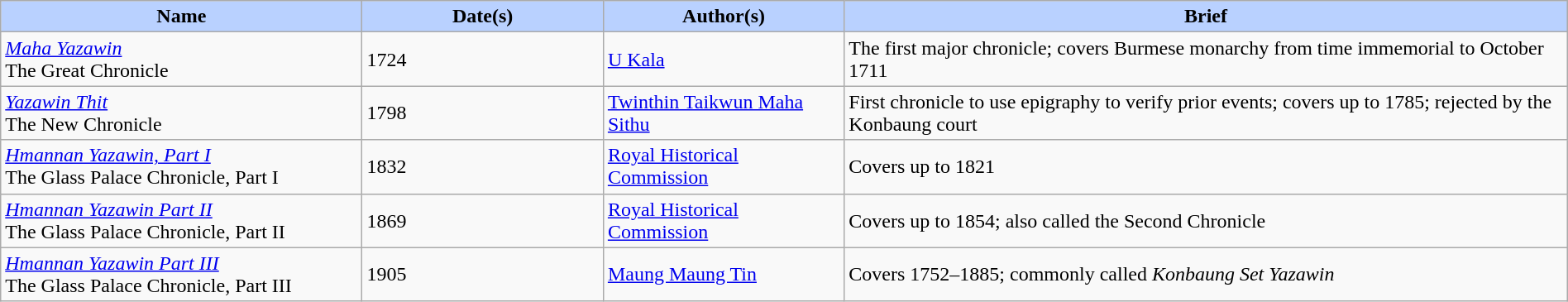<table width=100% class="wikitable sortable" border="1">
<tr>
<th style="background-color:#B9D1FF" width=15%>Name</th>
<th style="background-color:#B9D1FF" width=10%>Date(s)</th>
<th style="background-color:#B9D1FF" width=10%>Author(s)</th>
<th style="background-color:#B9D1FF" width=30%>Brief</th>
</tr>
<tr>
<td><em><a href='#'>Maha Yazawin</a></em> <br> The Great Chronicle</td>
<td>1724</td>
<td><a href='#'>U Kala</a></td>
<td>The first major chronicle; covers Burmese monarchy from time immemorial to October 1711</td>
</tr>
<tr>
<td><em><a href='#'>Yazawin Thit</a></em> <br> The New Chronicle</td>
<td>1798</td>
<td><a href='#'>Twinthin Taikwun Maha Sithu</a></td>
<td>First chronicle to use epigraphy to verify prior events; covers up to 1785; rejected by the Konbaung court</td>
</tr>
<tr>
<td><em><a href='#'>Hmannan Yazawin, Part I</a></em> <br> The Glass Palace Chronicle, Part I</td>
<td>1832</td>
<td><a href='#'>Royal Historical Commission</a></td>
<td>Covers up to 1821</td>
</tr>
<tr>
<td><em><a href='#'>Hmannan Yazawin Part II</a></em> <br> The Glass Palace Chronicle, Part II</td>
<td>1869</td>
<td><a href='#'>Royal Historical Commission</a></td>
<td>Covers up to 1854; also called the Second Chronicle</td>
</tr>
<tr>
<td><em><a href='#'>Hmannan Yazawin Part III</a></em> <br> The Glass Palace Chronicle, Part III</td>
<td>1905</td>
<td><a href='#'>Maung Maung Tin</a></td>
<td>Covers 1752–1885; commonly called <em>Konbaung Set Yazawin</em></td>
</tr>
</table>
